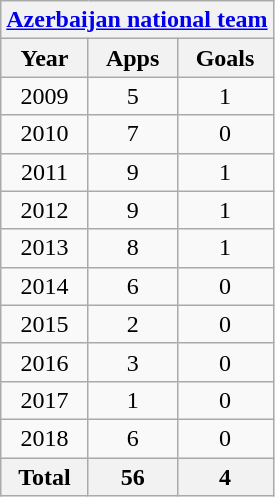<table class="wikitable" style="text-align:center">
<tr>
<th colspan=3><a href='#'>Azerbaijan national team</a></th>
</tr>
<tr>
<th>Year</th>
<th>Apps</th>
<th>Goals</th>
</tr>
<tr>
<td>2009</td>
<td>5</td>
<td>1</td>
</tr>
<tr>
<td>2010</td>
<td>7</td>
<td>0</td>
</tr>
<tr>
<td>2011</td>
<td>9</td>
<td>1</td>
</tr>
<tr>
<td>2012</td>
<td>9</td>
<td>1</td>
</tr>
<tr>
<td>2013</td>
<td>8</td>
<td>1</td>
</tr>
<tr>
<td>2014</td>
<td>6</td>
<td>0</td>
</tr>
<tr>
<td>2015</td>
<td>2</td>
<td>0</td>
</tr>
<tr>
<td>2016</td>
<td>3</td>
<td>0</td>
</tr>
<tr>
<td>2017</td>
<td>1</td>
<td>0</td>
</tr>
<tr>
<td>2018</td>
<td>6</td>
<td>0</td>
</tr>
<tr>
<th>Total</th>
<th>56</th>
<th>4</th>
</tr>
</table>
